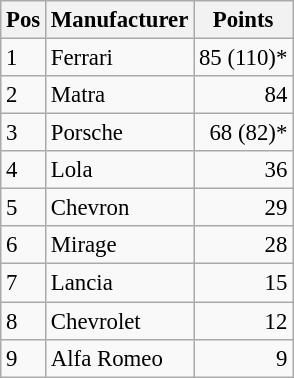<table class="wikitable" style="font-size: 95%;">
<tr>
<th>Pos</th>
<th>Manufacturer</th>
<th>Points</th>
</tr>
<tr>
<td>1</td>
<td> Ferrari</td>
<td align=right>85 (110)*</td>
</tr>
<tr>
<td>2</td>
<td> Matra</td>
<td align=right>84</td>
</tr>
<tr>
<td>3</td>
<td> Porsche</td>
<td align=right>68 (82)*</td>
</tr>
<tr>
<td>4</td>
<td> Lola</td>
<td align=right>36</td>
</tr>
<tr>
<td>5</td>
<td> Chevron</td>
<td align=right>29</td>
</tr>
<tr>
<td>6</td>
<td> Mirage</td>
<td align=right>28</td>
</tr>
<tr>
<td>7</td>
<td> Lancia</td>
<td align=right>15</td>
</tr>
<tr>
<td>8</td>
<td> Chevrolet</td>
<td align=right>12</td>
</tr>
<tr>
<td>9</td>
<td> Alfa Romeo</td>
<td align=right>9</td>
</tr>
</table>
